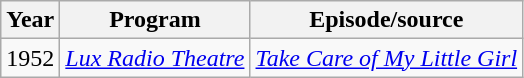<table class="wikitable">
<tr>
<th>Year</th>
<th>Program</th>
<th>Episode/source</th>
</tr>
<tr>
<td>1952</td>
<td><em><a href='#'>Lux Radio Theatre</a></em></td>
<td><em><a href='#'>Take Care of My Little Girl</a></em></td>
</tr>
</table>
